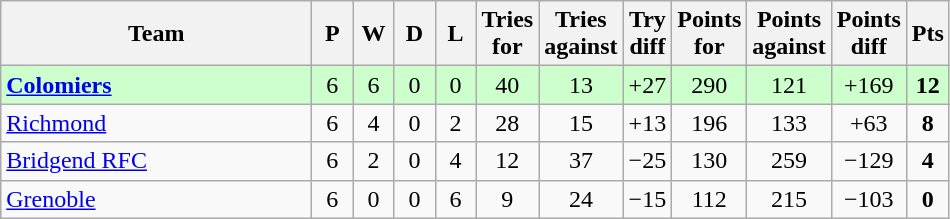<table class="wikitable" style="text-align: center;">
<tr>
<th width="200">Team</th>
<th width="20">P</th>
<th width="20">W</th>
<th width="20">D</th>
<th width="20">L</th>
<th width="20">Tries for</th>
<th width="20">Tries against</th>
<th width="20">Try diff</th>
<th width="20">Points for</th>
<th width="20">Points against</th>
<th width="25">Points diff</th>
<th width="20">Pts</th>
</tr>
<tr bgcolor="#ccffcc">
<td align="left"> <strong><a href='#'>Colomiers</a></strong></td>
<td>6</td>
<td>6</td>
<td>0</td>
<td>0</td>
<td>40</td>
<td>13</td>
<td>+27</td>
<td>290</td>
<td>121</td>
<td>+169</td>
<td><strong>12</strong></td>
</tr>
<tr>
<td align="left">  <a href='#'>Richmond</a></td>
<td>6</td>
<td>4</td>
<td>0</td>
<td>2</td>
<td>28</td>
<td>15</td>
<td>+13</td>
<td>196</td>
<td>133</td>
<td>+63</td>
<td><strong>8</strong></td>
</tr>
<tr>
<td align="left"> <a href='#'>Bridgend RFC</a></td>
<td>6</td>
<td>2</td>
<td>0</td>
<td>4</td>
<td>12</td>
<td>37</td>
<td>−25</td>
<td>130</td>
<td>259</td>
<td>−129</td>
<td><strong>4</strong></td>
</tr>
<tr>
<td align="left"> <a href='#'>Grenoble</a></td>
<td>6</td>
<td>0</td>
<td>0</td>
<td>6</td>
<td>9</td>
<td>24</td>
<td>−15</td>
<td>112</td>
<td>215</td>
<td>−103</td>
<td><strong>0</strong></td>
</tr>
</table>
